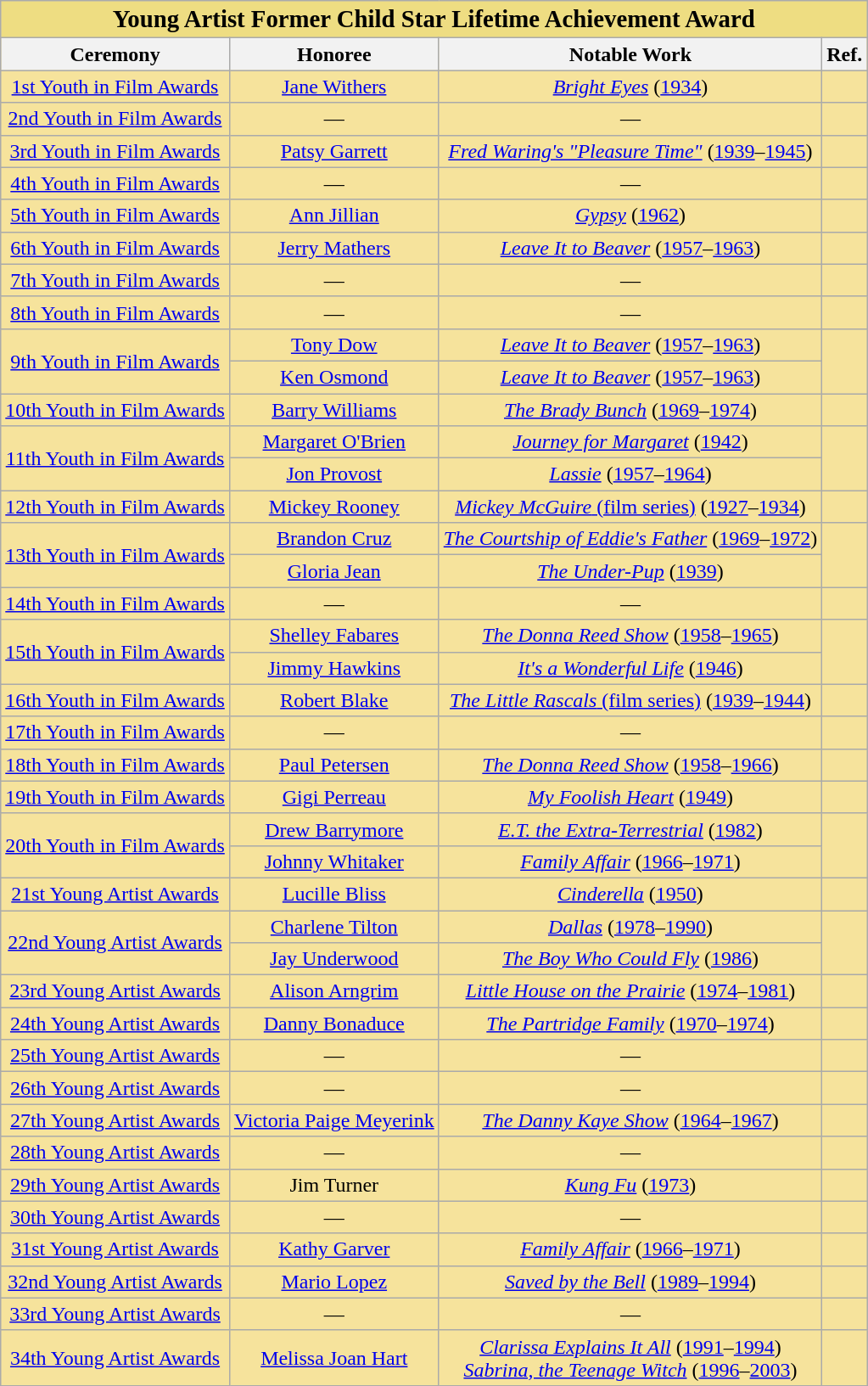<table class="wikitable" rowspan=2 style="text-align: center; background: #f6e39c">
<tr>
<th colspan= 4; style="background:#EEDD82;"><big><strong>Young Artist Former Child Star Lifetime Achievement Award</strong></big></th>
</tr>
<tr bgcolor="#f6e39c">
<th>Ceremony</th>
<th>Honoree</th>
<th>Notable Work</th>
<th>Ref.</th>
</tr>
<tr>
<td><a href='#'>1st Youth in Film Awards</a></td>
<td><a href='#'>Jane Withers</a></td>
<td><em><a href='#'>Bright Eyes</a></em> (<a href='#'>1934</a>)</td>
<td></td>
</tr>
<tr>
<td><a href='#'>2nd Youth in Film Awards</a></td>
<td>—</td>
<td>—</td>
<td></td>
</tr>
<tr>
<td><a href='#'>3rd Youth in Film Awards</a></td>
<td><a href='#'>Patsy Garrett</a></td>
<td><em><a href='#'>Fred Waring's "Pleasure Time"</a></em> (<a href='#'>1939</a>–<a href='#'>1945</a>)</td>
<td></td>
</tr>
<tr>
<td><a href='#'>4th Youth in Film Awards</a></td>
<td>—</td>
<td>—</td>
<td></td>
</tr>
<tr>
<td><a href='#'>5th Youth in Film Awards</a></td>
<td><a href='#'>Ann Jillian</a></td>
<td><em><a href='#'>Gypsy</a></em> (<a href='#'>1962</a>)</td>
<td></td>
</tr>
<tr>
<td><a href='#'>6th Youth in Film Awards</a></td>
<td><a href='#'>Jerry Mathers</a></td>
<td><em><a href='#'>Leave It to Beaver</a></em> (<a href='#'>1957</a>–<a href='#'>1963</a>)</td>
<td></td>
</tr>
<tr>
<td><a href='#'>7th Youth in Film Awards</a></td>
<td>—</td>
<td>—</td>
<td></td>
</tr>
<tr>
<td><a href='#'>8th Youth in Film Awards</a></td>
<td>—</td>
<td>—</td>
<td></td>
</tr>
<tr>
<td rowspan=2><a href='#'>9th Youth in Film Awards</a></td>
<td><a href='#'>Tony Dow</a></td>
<td><em><a href='#'>Leave It to Beaver</a></em> (<a href='#'>1957</a>–<a href='#'>1963</a>)</td>
<td rowspan=2></td>
</tr>
<tr>
<td><a href='#'>Ken Osmond</a></td>
<td><em><a href='#'>Leave It to Beaver</a></em> (<a href='#'>1957</a>–<a href='#'>1963</a>)</td>
</tr>
<tr>
<td><a href='#'>10th Youth in Film Awards</a></td>
<td><a href='#'>Barry Williams</a></td>
<td><em><a href='#'>The Brady Bunch</a></em> (<a href='#'>1969</a>–<a href='#'>1974</a>)</td>
<td></td>
</tr>
<tr>
<td rowspan=2><a href='#'>11th Youth in Film Awards</a></td>
<td><a href='#'>Margaret O'Brien</a></td>
<td><em><a href='#'>Journey for Margaret</a></em> (<a href='#'>1942</a>)</td>
<td rowspan=2></td>
</tr>
<tr>
<td><a href='#'>Jon Provost</a></td>
<td><em><a href='#'>Lassie</a></em> (<a href='#'>1957</a>–<a href='#'>1964</a>)</td>
</tr>
<tr>
<td><a href='#'>12th Youth in Film Awards</a></td>
<td><a href='#'>Mickey Rooney</a></td>
<td><a href='#'><em>Mickey McGuire</em> (film series)</a> (<a href='#'>1927</a>–<a href='#'>1934</a>)</td>
<td></td>
</tr>
<tr>
<td rowspan=2><a href='#'>13th Youth in Film Awards</a></td>
<td><a href='#'>Brandon Cruz</a></td>
<td><em><a href='#'>The Courtship of Eddie's Father</a></em> (<a href='#'>1969</a>–<a href='#'>1972</a>)</td>
<td rowspan=2></td>
</tr>
<tr>
<td><a href='#'>Gloria Jean</a></td>
<td><em><a href='#'>The Under-Pup</a></em> (<a href='#'>1939</a>)</td>
</tr>
<tr>
<td><a href='#'>14th Youth in Film Awards</a></td>
<td>—</td>
<td>—</td>
<td></td>
</tr>
<tr>
<td rowspan=2><a href='#'>15th Youth in Film Awards</a></td>
<td><a href='#'>Shelley Fabares</a></td>
<td><em><a href='#'>The Donna Reed Show</a></em> (<a href='#'>1958</a>–<a href='#'>1965</a>)</td>
<td rowspan=2></td>
</tr>
<tr>
<td><a href='#'>Jimmy Hawkins</a></td>
<td><em><a href='#'>It's a Wonderful Life</a></em> (<a href='#'>1946</a>)</td>
</tr>
<tr>
<td><a href='#'>16th Youth in Film Awards</a></td>
<td><a href='#'>Robert Blake</a></td>
<td><a href='#'><em>The Little Rascals</em> (film series)</a> (<a href='#'>1939</a>–<a href='#'>1944</a>)</td>
<td></td>
</tr>
<tr>
<td><a href='#'>17th Youth in Film Awards</a></td>
<td>—</td>
<td>—</td>
<td></td>
</tr>
<tr>
<td><a href='#'>18th Youth in Film Awards</a></td>
<td><a href='#'>Paul Petersen</a></td>
<td><em><a href='#'>The Donna Reed Show</a></em> (<a href='#'>1958</a>–<a href='#'>1966</a>)</td>
<td></td>
</tr>
<tr>
<td><a href='#'>19th Youth in Film Awards</a></td>
<td><a href='#'>Gigi Perreau</a></td>
<td><em><a href='#'>My Foolish Heart</a></em> (<a href='#'>1949</a>)</td>
<td></td>
</tr>
<tr>
<td rowspan=2><a href='#'>20th Youth in Film Awards</a></td>
<td><a href='#'>Drew Barrymore</a></td>
<td><em><a href='#'>E.T. the Extra-Terrestrial</a></em> (<a href='#'>1982</a>)</td>
<td rowspan=2></td>
</tr>
<tr>
<td><a href='#'>Johnny Whitaker</a></td>
<td><em><a href='#'>Family Affair</a></em> (<a href='#'>1966</a>–<a href='#'>1971</a>)</td>
</tr>
<tr>
<td><a href='#'>21st Young Artist Awards</a></td>
<td><a href='#'>Lucille Bliss</a></td>
<td><em><a href='#'>Cinderella</a></em> (<a href='#'>1950</a>)</td>
<td></td>
</tr>
<tr>
<td rowspan=2><a href='#'>22nd Young Artist Awards</a></td>
<td><a href='#'>Charlene Tilton</a></td>
<td><em><a href='#'>Dallas</a></em> (<a href='#'>1978</a>–<a href='#'>1990</a>)</td>
<td rowspan=2></td>
</tr>
<tr>
<td><a href='#'>Jay Underwood</a></td>
<td><em><a href='#'>The Boy Who Could Fly</a></em> (<a href='#'>1986</a>)</td>
</tr>
<tr>
<td><a href='#'>23rd Young Artist Awards</a></td>
<td><a href='#'>Alison Arngrim</a></td>
<td><em><a href='#'>Little House on the Prairie</a></em> (<a href='#'>1974</a>–<a href='#'>1981</a>)</td>
<td></td>
</tr>
<tr>
<td><a href='#'>24th Young Artist Awards</a></td>
<td><a href='#'>Danny Bonaduce</a></td>
<td><em><a href='#'>The Partridge Family</a></em> (<a href='#'>1970</a>–<a href='#'>1974</a>)</td>
<td></td>
</tr>
<tr>
<td><a href='#'>25th Young Artist Awards</a></td>
<td>—</td>
<td>—</td>
<td></td>
</tr>
<tr>
<td><a href='#'>26th Young Artist Awards</a></td>
<td>—</td>
<td>—</td>
<td></td>
</tr>
<tr>
<td><a href='#'>27th Young Artist Awards</a></td>
<td><a href='#'>Victoria Paige Meyerink</a></td>
<td><em><a href='#'>The Danny Kaye Show</a></em> (<a href='#'>1964</a>–<a href='#'>1967</a>)</td>
<td></td>
</tr>
<tr>
<td><a href='#'>28th Young Artist Awards</a></td>
<td>—</td>
<td>—</td>
<td></td>
</tr>
<tr>
<td><a href='#'>29th Young Artist Awards</a></td>
<td>Jim Turner</td>
<td><em><a href='#'>Kung Fu</a></em> (<a href='#'>1973</a>)</td>
<td></td>
</tr>
<tr>
<td><a href='#'>30th Young Artist Awards</a></td>
<td>—</td>
<td>—</td>
<td></td>
</tr>
<tr>
<td><a href='#'>31st Young Artist Awards</a></td>
<td><a href='#'>Kathy Garver</a></td>
<td><em><a href='#'>Family Affair</a></em> (<a href='#'>1966</a>–<a href='#'>1971</a>)</td>
<td></td>
</tr>
<tr>
<td><a href='#'>32nd Young Artist Awards</a></td>
<td><a href='#'>Mario Lopez</a></td>
<td><em><a href='#'>Saved by the Bell</a></em> (<a href='#'>1989</a>–<a href='#'>1994</a>)</td>
<td></td>
</tr>
<tr>
<td><a href='#'>33rd Young Artist Awards</a></td>
<td>—</td>
<td>—</td>
<td></td>
</tr>
<tr>
<td><a href='#'>34th Young Artist Awards</a></td>
<td><a href='#'>Melissa Joan Hart</a></td>
<td><em><a href='#'>Clarissa Explains It All</a></em> (<a href='#'>1991</a>–<a href='#'>1994</a>)<br><em><a href='#'>Sabrina, the Teenage Witch</a></em> (<a href='#'>1996</a>–<a href='#'>2003</a>)</td>
<td></td>
</tr>
</table>
